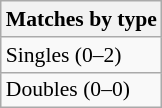<table class="wikitable" style=font-size:90%>
<tr>
<th>Matches by type</th>
</tr>
<tr>
<td>Singles (0–2)</td>
</tr>
<tr>
<td>Doubles (0–0)</td>
</tr>
</table>
